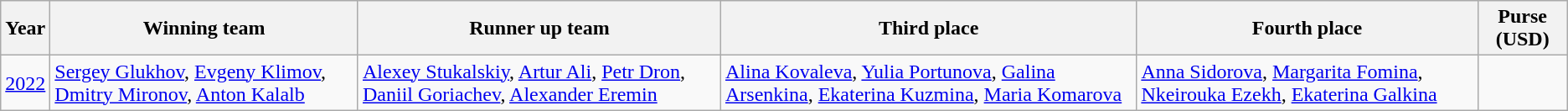<table class="wikitable">
<tr>
<th scope="col">Year</th>
<th scope="col">Winning team</th>
<th scope="col">Runner up team</th>
<th scope="col">Third place</th>
<th scope="col">Fourth place</th>
<th scope="col">Purse (USD)</th>
</tr>
<tr>
<td><a href='#'>2022</a></td>
<td> <a href='#'>Sergey Glukhov</a>, <a href='#'>Evgeny Klimov</a>, <a href='#'>Dmitry Mironov</a>, <a href='#'>Anton Kalalb</a></td>
<td> <a href='#'>Alexey Stukalskiy</a>, <a href='#'>Artur Ali</a>, <a href='#'>Petr Dron</a>, <a href='#'>Daniil Goriachev</a>, <a href='#'>Alexander Eremin</a></td>
<td> <a href='#'>Alina Kovaleva</a>, <a href='#'>Yulia Portunova</a>, <a href='#'>Galina Arsenkina</a>, <a href='#'>Ekaterina Kuzmina</a>, <a href='#'>Maria Komarova</a></td>
<td> <a href='#'>Anna Sidorova</a>, <a href='#'>Margarita Fomina</a>, <a href='#'>Nkeirouka Ezekh</a>, <a href='#'>Ekaterina Galkina</a></td>
<td></td>
</tr>
</table>
